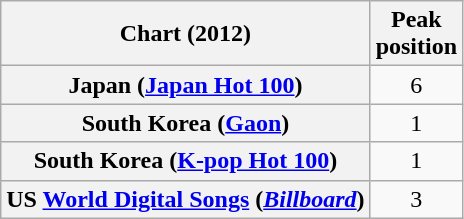<table class="wikitable plainrowheaders sortable">
<tr>
<th scope="col">Chart (2012)</th>
<th scope="col">Peak<br>position</th>
</tr>
<tr>
<th scope="row">Japan (<a href='#'>Japan Hot 100</a>)</th>
<td align="center">6</td>
</tr>
<tr>
<th scope="row">South Korea (<a href='#'>Gaon</a>)</th>
<td align="center">1</td>
</tr>
<tr>
<th scope="row">South Korea (<a href='#'>K-pop Hot 100</a>)</th>
<td align="center">1</td>
</tr>
<tr>
<th scope="row">US <a href='#'>World Digital Songs</a> (<em><a href='#'>Billboard</a></em>)</th>
<td align="center">3</td>
</tr>
</table>
